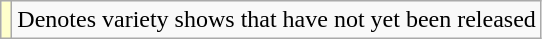<table class="wikitable">
<tr>
<td style="background:#ffc;"></td>
<td>Denotes variety shows that have not yet been released</td>
</tr>
</table>
